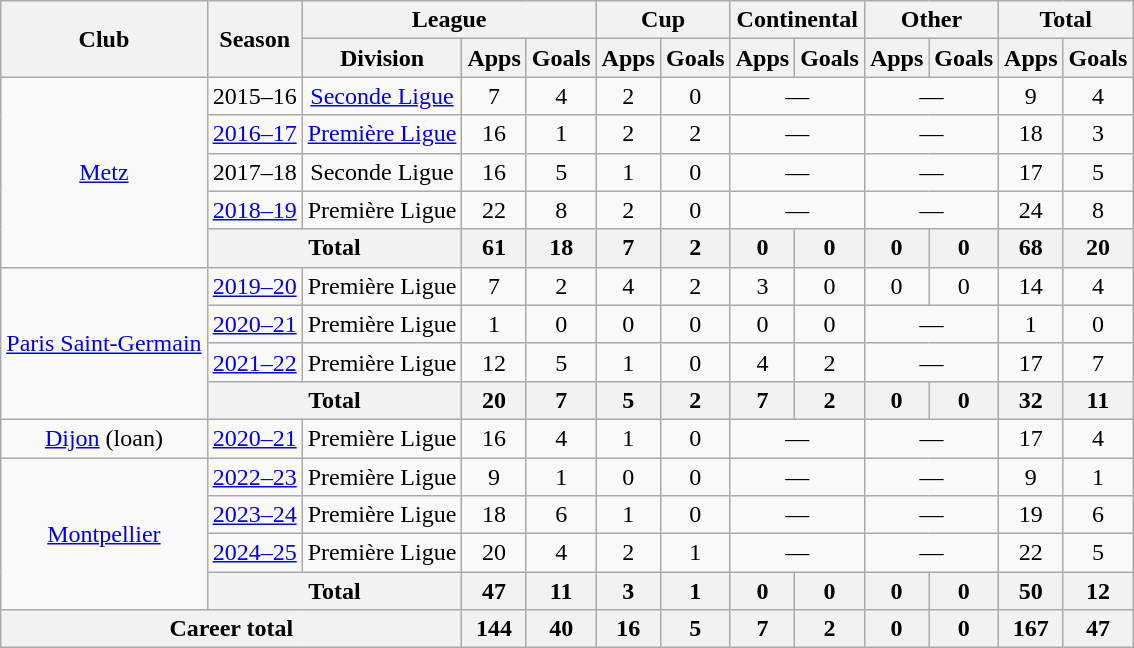<table class="wikitable" Style="text-align: center">
<tr>
<th rowspan="2">Club</th>
<th rowspan="2">Season</th>
<th colspan="3">League</th>
<th colspan="2">Cup</th>
<th colspan="2">Continental</th>
<th colspan="2">Other</th>
<th colspan="2">Total</th>
</tr>
<tr>
<th>Division</th>
<th>Apps</th>
<th>Goals</th>
<th>Apps</th>
<th>Goals</th>
<th>Apps</th>
<th>Goals</th>
<th>Apps</th>
<th>Goals</th>
<th>Apps</th>
<th>Goals</th>
</tr>
<tr>
<td rowspan="5"><a href='#'>Metz</a></td>
<td>2015–16</td>
<td><a href='#'>Seconde Ligue</a></td>
<td>7</td>
<td>4</td>
<td>2</td>
<td>0</td>
<td colspan="2">—</td>
<td colspan="2">—</td>
<td>9</td>
<td>4</td>
</tr>
<tr>
<td><a href='#'>2016–17</a></td>
<td><a href='#'>Première Ligue</a></td>
<td>16</td>
<td>1</td>
<td>2</td>
<td>2</td>
<td colspan="2">—</td>
<td colspan="2">—</td>
<td>18</td>
<td>3</td>
</tr>
<tr>
<td>2017–18</td>
<td>Seconde Ligue</td>
<td>16</td>
<td>5</td>
<td>1</td>
<td>0</td>
<td colspan="2">—</td>
<td colspan="2">—</td>
<td>17</td>
<td>5</td>
</tr>
<tr>
<td><a href='#'>2018–19</a></td>
<td>Première Ligue</td>
<td>22</td>
<td>8</td>
<td>2</td>
<td>0</td>
<td colspan="2">—</td>
<td colspan="2">—</td>
<td>24</td>
<td>8</td>
</tr>
<tr>
<th colspan="2">Total</th>
<th>61</th>
<th>18</th>
<th>7</th>
<th>2</th>
<th>0</th>
<th>0</th>
<th>0</th>
<th>0</th>
<th>68</th>
<th>20</th>
</tr>
<tr>
<td rowspan="4"><a href='#'>Paris Saint-Germain</a></td>
<td><a href='#'>2019–20</a></td>
<td>Première Ligue</td>
<td>7</td>
<td>2</td>
<td>4</td>
<td>2</td>
<td>3</td>
<td>0</td>
<td>0</td>
<td>0</td>
<td>14</td>
<td>4</td>
</tr>
<tr>
<td><a href='#'>2020–21</a></td>
<td>Première Ligue</td>
<td>1</td>
<td>0</td>
<td>0</td>
<td>0</td>
<td>0</td>
<td>0</td>
<td colspan="2">—</td>
<td>1</td>
<td>0</td>
</tr>
<tr>
<td><a href='#'>2021–22</a></td>
<td>Première Ligue</td>
<td>12</td>
<td>5</td>
<td>1</td>
<td>0</td>
<td>4</td>
<td>2</td>
<td colspan="2">—</td>
<td>17</td>
<td>7</td>
</tr>
<tr>
<th colspan="2">Total</th>
<th>20</th>
<th>7</th>
<th>5</th>
<th>2</th>
<th>7</th>
<th>2</th>
<th>0</th>
<th>0</th>
<th>32</th>
<th>11</th>
</tr>
<tr>
<td><a href='#'>Dijon</a> (loan)</td>
<td><a href='#'>2020–21</a></td>
<td>Première Ligue</td>
<td>16</td>
<td>4</td>
<td>1</td>
<td>0</td>
<td colspan="2">—</td>
<td colspan="2">—</td>
<td>17</td>
<td>4</td>
</tr>
<tr>
<td rowspan="4"><a href='#'>Montpellier</a></td>
<td><a href='#'>2022–23</a></td>
<td>Première Ligue</td>
<td>9</td>
<td>1</td>
<td>0</td>
<td>0</td>
<td colspan="2">—</td>
<td colspan="2">—</td>
<td>9</td>
<td>1</td>
</tr>
<tr>
<td><a href='#'>2023–24</a></td>
<td>Première Ligue</td>
<td>18</td>
<td>6</td>
<td>1</td>
<td>0</td>
<td colspan="2">—</td>
<td colspan="2">—</td>
<td>19</td>
<td>6</td>
</tr>
<tr>
<td><a href='#'>2024–25</a></td>
<td>Première Ligue</td>
<td>20</td>
<td>4</td>
<td>2</td>
<td>1</td>
<td colspan="2">—</td>
<td colspan="2">—</td>
<td>22</td>
<td>5</td>
</tr>
<tr>
<th colspan="2">Total</th>
<th>47</th>
<th>11</th>
<th>3</th>
<th>1</th>
<th>0</th>
<th>0</th>
<th>0</th>
<th>0</th>
<th>50</th>
<th>12</th>
</tr>
<tr>
<th colspan="3">Career total</th>
<th>144</th>
<th>40</th>
<th>16</th>
<th>5</th>
<th>7</th>
<th>2</th>
<th>0</th>
<th>0</th>
<th>167</th>
<th>47</th>
</tr>
</table>
